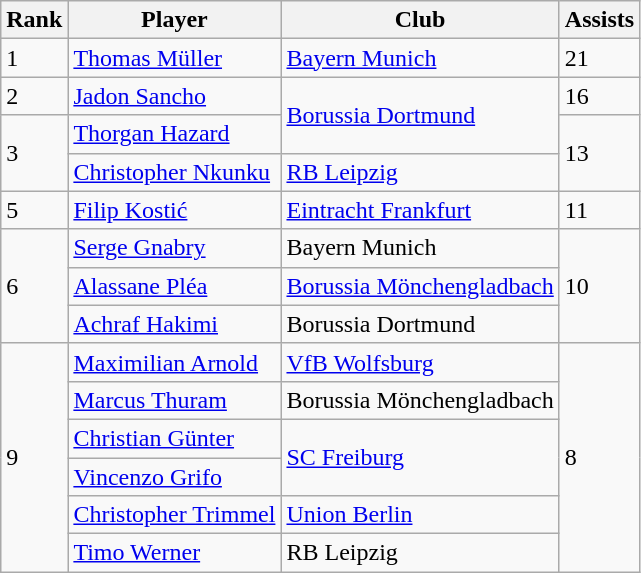<table class="wikitable">
<tr>
<th>Rank</th>
<th>Player</th>
<th>Club</th>
<th>Assists</th>
</tr>
<tr>
<td>1</td>
<td><a href='#'>Thomas Müller</a></td>
<td><a href='#'>Bayern Munich</a></td>
<td>21</td>
</tr>
<tr>
<td>2</td>
<td><a href='#'>Jadon Sancho</a></td>
<td rowspan="2"><a href='#'>Borussia Dortmund</a></td>
<td>16</td>
</tr>
<tr>
<td rowspan="2">3</td>
<td><a href='#'>Thorgan Hazard</a></td>
<td rowspan="2">13</td>
</tr>
<tr>
<td><a href='#'>Christopher Nkunku</a></td>
<td><a href='#'>RB Leipzig</a></td>
</tr>
<tr>
<td>5</td>
<td><a href='#'>Filip Kostić</a></td>
<td><a href='#'>Eintracht Frankfurt</a></td>
<td>11</td>
</tr>
<tr>
<td rowspan="3">6</td>
<td><a href='#'>Serge Gnabry</a></td>
<td>Bayern Munich</td>
<td rowspan="3">10</td>
</tr>
<tr>
<td><a href='#'>Alassane Pléa</a></td>
<td><a href='#'>Borussia Mönchengladbach</a></td>
</tr>
<tr>
<td><a href='#'>Achraf Hakimi</a></td>
<td>Borussia Dortmund</td>
</tr>
<tr>
<td rowspan="6">9</td>
<td><a href='#'>Maximilian Arnold</a></td>
<td><a href='#'>VfB Wolfsburg</a></td>
<td rowspan="6">8</td>
</tr>
<tr>
<td><a href='#'>Marcus Thuram</a></td>
<td>Borussia Mönchengladbach</td>
</tr>
<tr>
<td><a href='#'>Christian Günter</a></td>
<td rowspan="2"><a href='#'>SC Freiburg</a></td>
</tr>
<tr>
<td><a href='#'>Vincenzo Grifo</a></td>
</tr>
<tr>
<td><a href='#'>Christopher Trimmel</a></td>
<td><a href='#'>Union Berlin</a></td>
</tr>
<tr>
<td><a href='#'>Timo Werner</a></td>
<td>RB Leipzig</td>
</tr>
</table>
